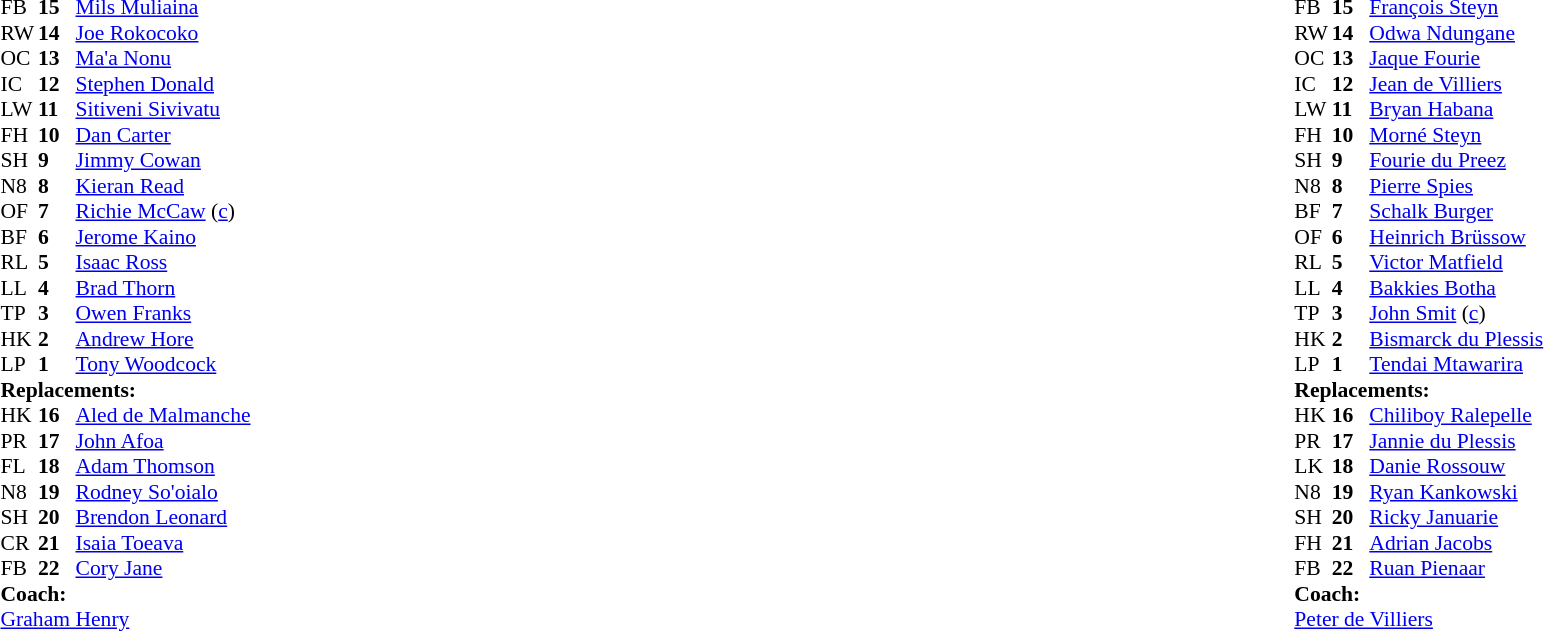<table width="100%">
<tr>
<td valign="top" width="50%"><br><table cellspacing="0" cellpadding="0" style="font-size: 90%">
<tr>
<th width="25"></th>
<th width="25"></th>
</tr>
<tr>
<td>FB</td>
<td><strong>15</strong></td>
<td><a href='#'>Mils Muliaina</a></td>
</tr>
<tr>
<td>RW</td>
<td><strong>14</strong></td>
<td><a href='#'>Joe Rokocoko</a></td>
</tr>
<tr>
<td>OC</td>
<td><strong>13</strong></td>
<td><a href='#'>Ma'a Nonu</a></td>
</tr>
<tr>
<td>IC</td>
<td><strong>12</strong></td>
<td><a href='#'>Stephen Donald</a></td>
<td></td>
<td></td>
</tr>
<tr>
<td>LW</td>
<td><strong>11</strong></td>
<td><a href='#'>Sitiveni Sivivatu</a></td>
<td></td>
<td></td>
</tr>
<tr>
<td>FH</td>
<td><strong>10</strong></td>
<td><a href='#'>Dan Carter</a></td>
</tr>
<tr>
<td>SH</td>
<td><strong>9</strong></td>
<td><a href='#'>Jimmy Cowan</a></td>
</tr>
<tr>
<td>N8</td>
<td><strong>8</strong></td>
<td><a href='#'>Kieran Read</a></td>
</tr>
<tr>
<td>OF</td>
<td><strong>7</strong></td>
<td><a href='#'>Richie McCaw</a> (<a href='#'>c</a>)</td>
</tr>
<tr>
<td>BF</td>
<td><strong>6</strong></td>
<td><a href='#'>Jerome Kaino</a></td>
<td></td>
<td></td>
</tr>
<tr>
<td>RL</td>
<td><strong>5</strong></td>
<td><a href='#'>Isaac Ross</a></td>
</tr>
<tr>
<td>LL</td>
<td><strong>4</strong></td>
<td><a href='#'>Brad Thorn</a></td>
</tr>
<tr>
<td>TP</td>
<td><strong>3</strong></td>
<td><a href='#'>Owen Franks</a></td>
<td></td>
<td></td>
</tr>
<tr>
<td>HK</td>
<td><strong>2</strong></td>
<td><a href='#'>Andrew Hore</a></td>
</tr>
<tr>
<td>LP</td>
<td><strong>1</strong></td>
<td><a href='#'>Tony Woodcock</a></td>
</tr>
<tr>
<td colspan=3><strong>Replacements:</strong></td>
</tr>
<tr>
<td>HK</td>
<td><strong>16</strong></td>
<td><a href='#'>Aled de Malmanche</a></td>
</tr>
<tr>
<td>PR</td>
<td><strong>17</strong></td>
<td><a href='#'>John Afoa</a></td>
<td></td>
<td></td>
</tr>
<tr>
<td>FL</td>
<td><strong>18</strong></td>
<td><a href='#'>Adam Thomson</a></td>
<td></td>
<td></td>
</tr>
<tr>
<td>N8</td>
<td><strong>19</strong></td>
<td><a href='#'>Rodney So'oialo</a></td>
</tr>
<tr>
<td>SH</td>
<td><strong>20</strong></td>
<td><a href='#'>Brendon Leonard</a></td>
</tr>
<tr>
<td>CR</td>
<td><strong>21</strong></td>
<td><a href='#'>Isaia Toeava</a></td>
<td></td>
<td></td>
</tr>
<tr>
<td>FB</td>
<td><strong>22</strong></td>
<td><a href='#'>Cory Jane</a></td>
<td></td>
<td></td>
</tr>
<tr>
<td colspan=3><strong>Coach:</strong></td>
</tr>
<tr>
<td colspan="4"> <a href='#'>Graham Henry</a></td>
</tr>
</table>
</td>
<td valign="top"></td>
<td valign="top" width="50%"><br><table cellspacing="0" cellpadding="0" align="center" style="font-size: 90%">
<tr>
<th width="25"></th>
<th width="25"></th>
</tr>
<tr>
<td>FB</td>
<td><strong>15</strong></td>
<td><a href='#'>François Steyn</a></td>
</tr>
<tr>
<td>RW</td>
<td><strong>14</strong></td>
<td><a href='#'>Odwa Ndungane</a></td>
</tr>
<tr>
<td>OC</td>
<td><strong>13</strong></td>
<td><a href='#'>Jaque Fourie</a></td>
</tr>
<tr>
<td>IC</td>
<td><strong>12</strong></td>
<td><a href='#'>Jean de Villiers</a></td>
</tr>
<tr>
<td>LW</td>
<td><strong>11</strong></td>
<td><a href='#'>Bryan Habana</a></td>
<td></td>
<td></td>
</tr>
<tr>
<td>FH</td>
<td><strong>10</strong></td>
<td><a href='#'>Morné Steyn</a></td>
</tr>
<tr>
<td>SH</td>
<td><strong>9</strong></td>
<td><a href='#'>Fourie du Preez</a></td>
<td></td>
<td></td>
</tr>
<tr>
<td>N8</td>
<td><strong>8</strong></td>
<td><a href='#'>Pierre Spies</a></td>
</tr>
<tr>
<td>BF</td>
<td><strong>7</strong></td>
<td><a href='#'>Schalk Burger</a></td>
<td></td>
<td></td>
</tr>
<tr>
<td>OF</td>
<td><strong>6</strong></td>
<td><a href='#'>Heinrich Brüssow</a></td>
</tr>
<tr>
<td>RL</td>
<td><strong>5</strong></td>
<td><a href='#'>Victor Matfield</a></td>
</tr>
<tr>
<td>LL</td>
<td><strong>4</strong></td>
<td><a href='#'>Bakkies Botha</a></td>
<td></td>
<td></td>
</tr>
<tr>
<td>TP</td>
<td><strong>3</strong></td>
<td><a href='#'>John Smit</a> (<a href='#'>c</a>)</td>
</tr>
<tr>
<td>HK</td>
<td><strong>2</strong></td>
<td><a href='#'>Bismarck du Plessis</a></td>
<td></td>
<td></td>
</tr>
<tr>
<td>LP</td>
<td><strong>1</strong></td>
<td><a href='#'>Tendai Mtawarira</a></td>
<td></td>
<td></td>
</tr>
<tr>
<td colspan=3><strong>Replacements:</strong></td>
</tr>
<tr>
<td>HK</td>
<td><strong>16</strong></td>
<td><a href='#'>Chiliboy Ralepelle</a></td>
<td></td>
<td></td>
</tr>
<tr>
<td>PR</td>
<td><strong>17</strong></td>
<td><a href='#'>Jannie du Plessis</a></td>
<td></td>
<td></td>
</tr>
<tr>
<td>LK</td>
<td><strong>18</strong></td>
<td><a href='#'>Danie Rossouw</a></td>
<td></td>
<td></td>
</tr>
<tr>
<td>N8</td>
<td><strong>19</strong></td>
<td><a href='#'>Ryan Kankowski</a></td>
<td></td>
<td></td>
</tr>
<tr>
<td>SH</td>
<td><strong>20</strong></td>
<td><a href='#'>Ricky Januarie</a></td>
<td></td>
<td></td>
</tr>
<tr>
<td>FH</td>
<td><strong>21</strong></td>
<td><a href='#'>Adrian Jacobs</a></td>
<td></td>
<td></td>
</tr>
<tr>
<td>FB</td>
<td><strong>22</strong></td>
<td><a href='#'>Ruan Pienaar</a></td>
</tr>
<tr>
<td colspan=3><strong>Coach:</strong></td>
</tr>
<tr>
<td colspan="4"> <a href='#'>Peter de Villiers</a></td>
</tr>
</table>
</td>
</tr>
</table>
